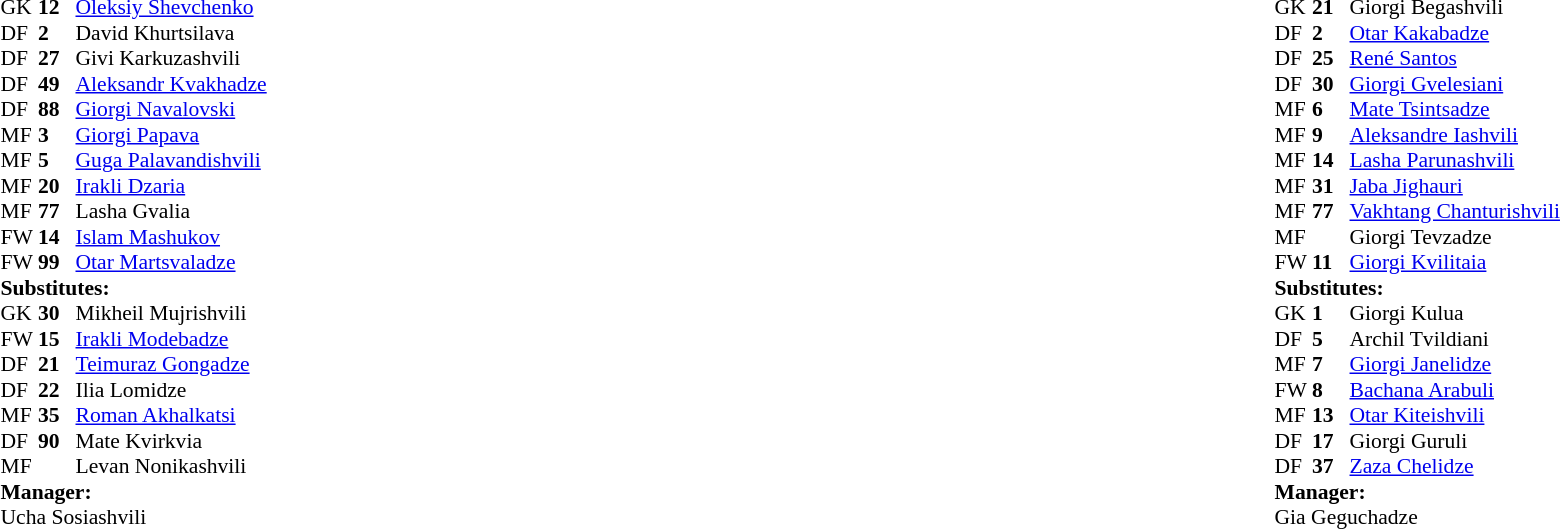<table width="100%">
<tr>
<td valign="top" width="50%"><br><table style="font-size: 90%" cellspacing="0" cellpadding="0">
<tr>
<td colspan=4></td>
</tr>
<tr>
<th width="25"></th>
<th width="25"></th>
</tr>
<tr>
<td>GK</td>
<td><strong>12</strong></td>
<td> <a href='#'>Oleksiy Shevchenko</a></td>
</tr>
<tr>
<td>DF</td>
<td><strong>2 </strong></td>
<td> David Khurtsilava</td>
</tr>
<tr>
<td>DF</td>
<td><strong>27</strong></td>
<td> Givi Karkuzashvili</td>
<td></td>
</tr>
<tr>
<td>DF</td>
<td><strong>49</strong></td>
<td> <a href='#'>Aleksandr Kvakhadze</a></td>
</tr>
<tr>
<td>DF</td>
<td><strong>88</strong></td>
<td> <a href='#'>Giorgi Navalovski</a></td>
<td></td>
</tr>
<tr>
<td>MF</td>
<td><strong>3 </strong></td>
<td> <a href='#'>Giorgi Papava</a></td>
</tr>
<tr>
<td>MF</td>
<td><strong>5 </strong></td>
<td> <a href='#'>Guga Palavandishvili</a></td>
</tr>
<tr>
<td>MF</td>
<td><strong>20</strong></td>
<td> <a href='#'>Irakli Dzaria</a></td>
<td></td>
<td></td>
</tr>
<tr>
<td>MF</td>
<td><strong>77</strong></td>
<td> Lasha Gvalia</td>
<td></td>
<td></td>
</tr>
<tr>
<td>FW</td>
<td><strong>14</strong></td>
<td> <a href='#'>Islam Mashukov</a></td>
<td></td>
<td></td>
</tr>
<tr>
<td>FW</td>
<td><strong>99</strong></td>
<td> <a href='#'>Otar Martsvaladze</a></td>
</tr>
<tr>
<td colspan=3><strong>Substitutes:</strong></td>
</tr>
<tr>
<td>GK</td>
<td><strong>30</strong></td>
<td> Mikheil Mujrishvili</td>
</tr>
<tr>
<td>FW</td>
<td><strong>15</strong></td>
<td> <a href='#'>Irakli Modebadze</a></td>
<td></td>
<td></td>
</tr>
<tr>
<td>DF</td>
<td><strong>21</strong></td>
<td> <a href='#'>Teimuraz Gongadze</a></td>
</tr>
<tr>
<td>DF</td>
<td><strong>22</strong></td>
<td> Ilia Lomidze</td>
</tr>
<tr>
<td>MF</td>
<td><strong>35</strong></td>
<td> <a href='#'>Roman Akhalkatsi</a></td>
<td></td>
<td></td>
</tr>
<tr>
<td>DF</td>
<td><strong>90</strong></td>
<td> Mate Kvirkvia</td>
<td></td>
<td></td>
</tr>
<tr>
<td>MF</td>
<td><strong>  </strong></td>
<td> Levan Nonikashvili</td>
</tr>
<tr>
<td colspan=3><strong>Manager:</strong></td>
</tr>
<tr>
<td colspan=3> Ucha Sosiashvili</td>
</tr>
</table>
</td>
<td valign="top" width="50%"><br><table style="font-size: 90%" cellspacing="0" cellpadding="0" align="center">
<tr>
<td colspan=4></td>
</tr>
<tr>
<th width=25></th>
<th width=25></th>
</tr>
<tr>
<td>GK</td>
<td><strong>21</strong></td>
<td> Giorgi Begashvili</td>
</tr>
<tr>
<td>DF</td>
<td><strong>2 </strong></td>
<td> <a href='#'>Otar Kakabadze</a></td>
</tr>
<tr>
<td>DF</td>
<td><strong>25</strong></td>
<td> <a href='#'>René Santos</a></td>
<td></td>
</tr>
<tr>
<td>DF</td>
<td><strong>30</strong></td>
<td> <a href='#'>Giorgi Gvelesiani</a></td>
</tr>
<tr>
<td>MF</td>
<td><strong>6 </strong></td>
<td> <a href='#'>Mate Tsintsadze</a></td>
<td></td>
</tr>
<tr>
<td>MF</td>
<td><strong>9 </strong></td>
<td> <a href='#'>Aleksandre Iashvili</a></td>
<td></td>
<td></td>
</tr>
<tr>
<td>MF</td>
<td><strong>14</strong></td>
<td> <a href='#'>Lasha Parunashvili</a></td>
<td></td>
</tr>
<tr>
<td>MF</td>
<td><strong>31</strong></td>
<td> <a href='#'>Jaba Jighauri</a></td>
<td></td>
</tr>
<tr>
<td>MF</td>
<td><strong>77</strong></td>
<td> <a href='#'>Vakhtang Chanturishvili</a></td>
<td></td>
</tr>
<tr>
<td>MF</td>
<td><strong>  </strong></td>
<td> Giorgi Tevzadze</td>
<td></td>
<td></td>
</tr>
<tr>
<td>FW</td>
<td><strong>11</strong></td>
<td> <a href='#'>Giorgi Kvilitaia</a></td>
<td></td>
<td></td>
</tr>
<tr>
<td colspan=3><strong>Substitutes:</strong></td>
</tr>
<tr>
<td>GK</td>
<td><strong>1 </strong></td>
<td> Giorgi Kulua</td>
</tr>
<tr>
<td>DF</td>
<td><strong>5 </strong></td>
<td> Archil Tvildiani</td>
</tr>
<tr>
<td>MF</td>
<td><strong>7 </strong></td>
<td> <a href='#'>Giorgi Janelidze</a></td>
</tr>
<tr>
<td>FW</td>
<td><strong>8 </strong></td>
<td> <a href='#'>Bachana Arabuli</a></td>
<td></td>
<td></td>
</tr>
<tr>
<td>MF</td>
<td><strong>13</strong></td>
<td> <a href='#'>Otar Kiteishvili</a></td>
<td></td>
<td></td>
</tr>
<tr>
<td>DF</td>
<td><strong>17</strong></td>
<td> Giorgi Guruli</td>
<td></td>
<td></td>
</tr>
<tr>
<td>DF</td>
<td><strong>37</strong></td>
<td> <a href='#'>Zaza Chelidze</a></td>
</tr>
<tr>
<td colspan=3><strong>Manager:</strong></td>
</tr>
<tr>
<td colspan=3> Gia Geguchadze</td>
</tr>
</table>
</td>
</tr>
</table>
